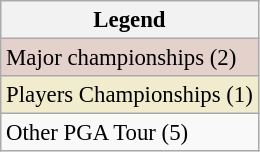<table class="wikitable" style="font-size:95%;">
<tr>
<th>Legend</th>
</tr>
<tr style="background:#e5d1cb;">
<td>Major championships (2)</td>
</tr>
<tr style="background:#f2ecce;">
<td>Players Championships (1)</td>
</tr>
<tr>
<td>Other PGA Tour (5)</td>
</tr>
</table>
